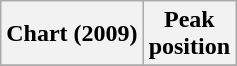<table class="wikitable plainrowheaders" style="text-align:center">
<tr>
<th scope="col">Chart (2009)</th>
<th scope="col">Peak<br>position</th>
</tr>
<tr>
</tr>
</table>
